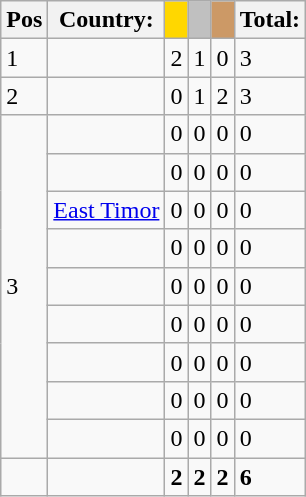<table class="wikitable">
<tr>
<th>Pos</th>
<th>Country:</th>
<th style="background-color:gold"></th>
<th style="background-color:silver"></th>
<th style="background-color:#CC9966"></th>
<th>Total:</th>
</tr>
<tr>
<td>1</td>
<td></td>
<td>2</td>
<td>1</td>
<td>0</td>
<td>3</td>
</tr>
<tr>
<td>2</td>
<td></td>
<td>0</td>
<td>1</td>
<td>2</td>
<td>3</td>
</tr>
<tr>
<td rowspan="9">3</td>
<td></td>
<td>0</td>
<td>0</td>
<td>0</td>
<td>0</td>
</tr>
<tr>
<td></td>
<td>0</td>
<td>0</td>
<td>0</td>
<td>0</td>
</tr>
<tr>
<td> <a href='#'>East Timor</a></td>
<td>0</td>
<td>0</td>
<td>0</td>
<td>0</td>
</tr>
<tr>
<td></td>
<td>0</td>
<td>0</td>
<td>0</td>
<td>0</td>
</tr>
<tr>
<td></td>
<td>0</td>
<td>0</td>
<td>0</td>
<td>0</td>
</tr>
<tr>
<td></td>
<td>0</td>
<td>0</td>
<td>0</td>
<td>0</td>
</tr>
<tr>
<td></td>
<td>0</td>
<td>0</td>
<td>0</td>
<td>0</td>
</tr>
<tr>
<td></td>
<td>0</td>
<td>0</td>
<td>0</td>
<td>0</td>
</tr>
<tr>
<td></td>
<td>0</td>
<td>0</td>
<td>0</td>
<td>0</td>
</tr>
<tr>
<td></td>
<td></td>
<td><strong>2</strong></td>
<td><strong>2</strong></td>
<td><strong>2</strong></td>
<td><strong>6</strong></td>
</tr>
</table>
